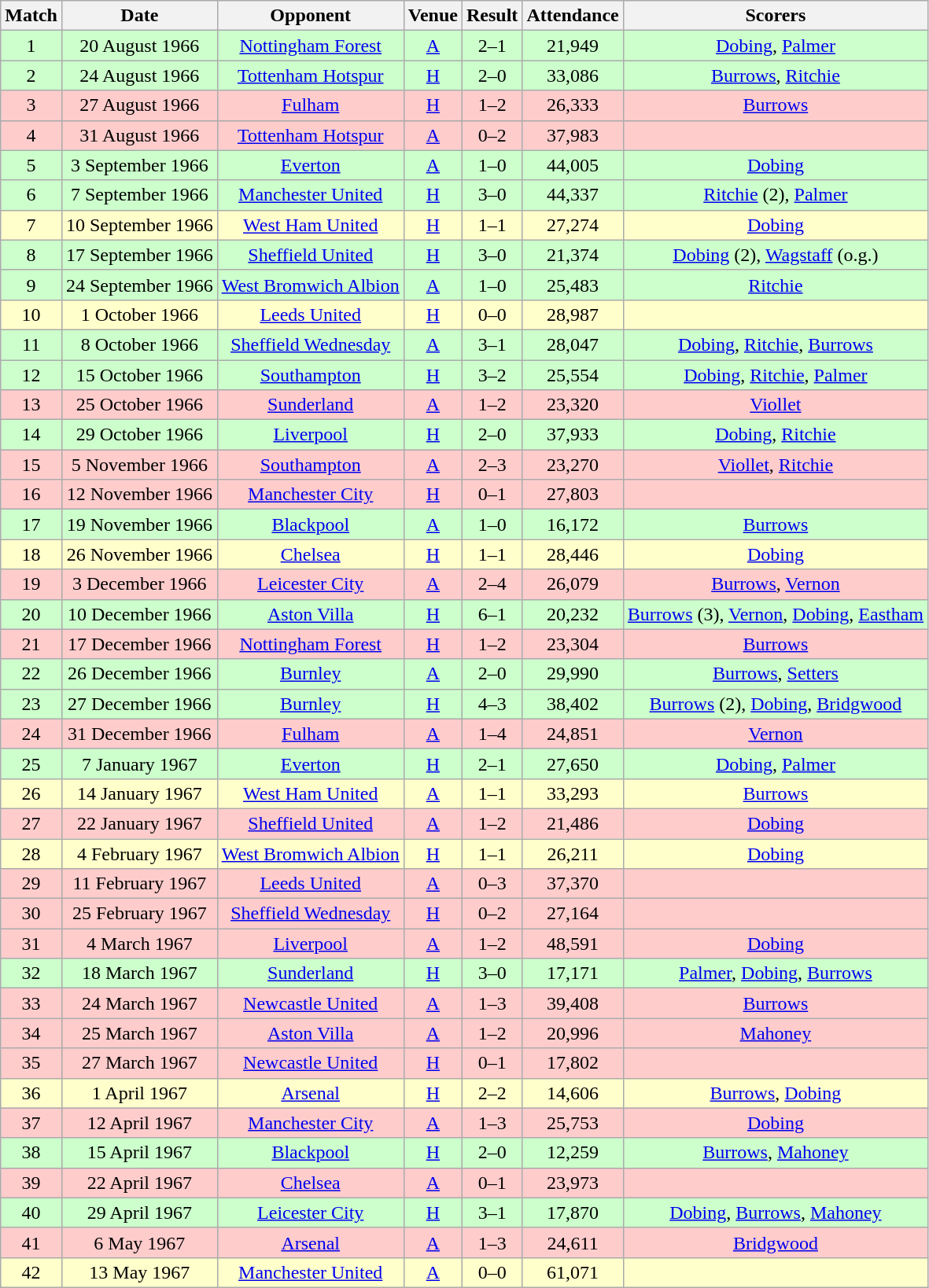<table class="wikitable" style="font-size:100%; text-align:center">
<tr>
<th>Match</th>
<th>Date</th>
<th>Opponent</th>
<th>Venue</th>
<th>Result</th>
<th>Attendance</th>
<th>Scorers</th>
</tr>
<tr style="background-color: #CCFFCC;">
<td>1</td>
<td>20 August 1966</td>
<td><a href='#'>Nottingham Forest</a></td>
<td><a href='#'>A</a></td>
<td>2–1</td>
<td>21,949</td>
<td><a href='#'>Dobing</a>, <a href='#'>Palmer</a></td>
</tr>
<tr style="background-color: #CCFFCC;">
<td>2</td>
<td>24 August 1966</td>
<td><a href='#'>Tottenham Hotspur</a></td>
<td><a href='#'>H</a></td>
<td>2–0</td>
<td>33,086</td>
<td><a href='#'>Burrows</a>, <a href='#'>Ritchie</a></td>
</tr>
<tr style="background-color: #FFCCCC;">
<td>3</td>
<td>27 August 1966</td>
<td><a href='#'>Fulham</a></td>
<td><a href='#'>H</a></td>
<td>1–2</td>
<td>26,333</td>
<td><a href='#'>Burrows</a></td>
</tr>
<tr style="background-color: #FFCCCC;">
<td>4</td>
<td>31 August 1966</td>
<td><a href='#'>Tottenham Hotspur</a></td>
<td><a href='#'>A</a></td>
<td>0–2</td>
<td>37,983</td>
<td></td>
</tr>
<tr style="background-color: #CCFFCC;">
<td>5</td>
<td>3 September 1966</td>
<td><a href='#'>Everton</a></td>
<td><a href='#'>A</a></td>
<td>1–0</td>
<td>44,005</td>
<td><a href='#'>Dobing</a></td>
</tr>
<tr style="background-color: #CCFFCC;">
<td>6</td>
<td>7 September 1966</td>
<td><a href='#'>Manchester United</a></td>
<td><a href='#'>H</a></td>
<td>3–0</td>
<td>44,337</td>
<td><a href='#'>Ritchie</a> (2), <a href='#'>Palmer</a></td>
</tr>
<tr style="background-color: #FFFFCC;">
<td>7</td>
<td>10 September 1966</td>
<td><a href='#'>West Ham United</a></td>
<td><a href='#'>H</a></td>
<td>1–1</td>
<td>27,274</td>
<td><a href='#'>Dobing</a></td>
</tr>
<tr style="background-color: #CCFFCC;">
<td>8</td>
<td>17 September 1966</td>
<td><a href='#'>Sheffield United</a></td>
<td><a href='#'>H</a></td>
<td>3–0</td>
<td>21,374</td>
<td><a href='#'>Dobing</a> (2), <a href='#'>Wagstaff</a> (o.g.)</td>
</tr>
<tr style="background-color: #CCFFCC;">
<td>9</td>
<td>24 September 1966</td>
<td><a href='#'>West Bromwich Albion</a></td>
<td><a href='#'>A</a></td>
<td>1–0</td>
<td>25,483</td>
<td><a href='#'>Ritchie</a></td>
</tr>
<tr style="background-color: #FFFFCC;">
<td>10</td>
<td>1 October 1966</td>
<td><a href='#'>Leeds United</a></td>
<td><a href='#'>H</a></td>
<td>0–0</td>
<td>28,987</td>
<td></td>
</tr>
<tr style="background-color: #CCFFCC;">
<td>11</td>
<td>8 October 1966</td>
<td><a href='#'>Sheffield Wednesday</a></td>
<td><a href='#'>A</a></td>
<td>3–1</td>
<td>28,047</td>
<td><a href='#'>Dobing</a>, <a href='#'>Ritchie</a>, <a href='#'>Burrows</a></td>
</tr>
<tr style="background-color: #CCFFCC;">
<td>12</td>
<td>15 October 1966</td>
<td><a href='#'>Southampton</a></td>
<td><a href='#'>H</a></td>
<td>3–2</td>
<td>25,554</td>
<td><a href='#'>Dobing</a>, <a href='#'>Ritchie</a>, <a href='#'>Palmer</a></td>
</tr>
<tr style="background-color: #FFCCCC;">
<td>13</td>
<td>25 October 1966</td>
<td><a href='#'>Sunderland</a></td>
<td><a href='#'>A</a></td>
<td>1–2</td>
<td>23,320</td>
<td><a href='#'>Viollet</a></td>
</tr>
<tr style="background-color: #CCFFCC;">
<td>14</td>
<td>29 October 1966</td>
<td><a href='#'>Liverpool</a></td>
<td><a href='#'>H</a></td>
<td>2–0</td>
<td>37,933</td>
<td><a href='#'>Dobing</a>, <a href='#'>Ritchie</a></td>
</tr>
<tr style="background-color: #FFCCCC;">
<td>15</td>
<td>5 November 1966</td>
<td><a href='#'>Southampton</a></td>
<td><a href='#'>A</a></td>
<td>2–3</td>
<td>23,270</td>
<td><a href='#'>Viollet</a>, <a href='#'>Ritchie</a></td>
</tr>
<tr style="background-color: #FFCCCC;">
<td>16</td>
<td>12 November 1966</td>
<td><a href='#'>Manchester City</a></td>
<td><a href='#'>H</a></td>
<td>0–1</td>
<td>27,803</td>
<td></td>
</tr>
<tr style="background-color: #CCFFCC;">
<td>17</td>
<td>19 November 1966</td>
<td><a href='#'>Blackpool</a></td>
<td><a href='#'>A</a></td>
<td>1–0</td>
<td>16,172</td>
<td><a href='#'>Burrows</a></td>
</tr>
<tr style="background-color: #FFFFCC;">
<td>18</td>
<td>26 November 1966</td>
<td><a href='#'>Chelsea</a></td>
<td><a href='#'>H</a></td>
<td>1–1</td>
<td>28,446</td>
<td><a href='#'>Dobing</a></td>
</tr>
<tr style="background-color: #FFCCCC;">
<td>19</td>
<td>3 December 1966</td>
<td><a href='#'>Leicester City</a></td>
<td><a href='#'>A</a></td>
<td>2–4</td>
<td>26,079</td>
<td><a href='#'>Burrows</a>, <a href='#'>Vernon</a></td>
</tr>
<tr style="background-color: #CCFFCC;">
<td>20</td>
<td>10 December 1966</td>
<td><a href='#'>Aston Villa</a></td>
<td><a href='#'>H</a></td>
<td>6–1</td>
<td>20,232</td>
<td><a href='#'>Burrows</a> (3), <a href='#'>Vernon</a>, <a href='#'>Dobing</a>, <a href='#'>Eastham</a></td>
</tr>
<tr style="background-color: #FFCCCC;">
<td>21</td>
<td>17 December 1966</td>
<td><a href='#'>Nottingham Forest</a></td>
<td><a href='#'>H</a></td>
<td>1–2</td>
<td>23,304</td>
<td><a href='#'>Burrows</a></td>
</tr>
<tr style="background-color: #CCFFCC;">
<td>22</td>
<td>26 December 1966</td>
<td><a href='#'>Burnley</a></td>
<td><a href='#'>A</a></td>
<td>2–0</td>
<td>29,990</td>
<td><a href='#'>Burrows</a>, <a href='#'>Setters</a></td>
</tr>
<tr style="background-color: #CCFFCC;">
<td>23</td>
<td>27 December 1966</td>
<td><a href='#'>Burnley</a></td>
<td><a href='#'>H</a></td>
<td>4–3</td>
<td>38,402</td>
<td><a href='#'>Burrows</a> (2), <a href='#'>Dobing</a>, <a href='#'>Bridgwood</a></td>
</tr>
<tr style="background-color: #FFCCCC;">
<td>24</td>
<td>31 December 1966</td>
<td><a href='#'>Fulham</a></td>
<td><a href='#'>A</a></td>
<td>1–4</td>
<td>24,851</td>
<td><a href='#'>Vernon</a></td>
</tr>
<tr style="background-color: #CCFFCC;">
<td>25</td>
<td>7 January 1967</td>
<td><a href='#'>Everton</a></td>
<td><a href='#'>H</a></td>
<td>2–1</td>
<td>27,650</td>
<td><a href='#'>Dobing</a>, <a href='#'>Palmer</a></td>
</tr>
<tr style="background-color: #FFFFCC;">
<td>26</td>
<td>14 January 1967</td>
<td><a href='#'>West Ham United</a></td>
<td><a href='#'>A</a></td>
<td>1–1</td>
<td>33,293</td>
<td><a href='#'>Burrows</a></td>
</tr>
<tr style="background-color: #FFCCCC;">
<td>27</td>
<td>22 January 1967</td>
<td><a href='#'>Sheffield United</a></td>
<td><a href='#'>A</a></td>
<td>1–2</td>
<td>21,486</td>
<td><a href='#'>Dobing</a></td>
</tr>
<tr style="background-color: #FFFFCC;">
<td>28</td>
<td>4 February 1967</td>
<td><a href='#'>West Bromwich Albion</a></td>
<td><a href='#'>H</a></td>
<td>1–1</td>
<td>26,211</td>
<td><a href='#'>Dobing</a></td>
</tr>
<tr style="background-color: #FFCCCC;">
<td>29</td>
<td>11 February 1967</td>
<td><a href='#'>Leeds United</a></td>
<td><a href='#'>A</a></td>
<td>0–3</td>
<td>37,370</td>
<td></td>
</tr>
<tr style="background-color: #FFCCCC;">
<td>30</td>
<td>25 February 1967</td>
<td><a href='#'>Sheffield Wednesday</a></td>
<td><a href='#'>H</a></td>
<td>0–2</td>
<td>27,164</td>
<td></td>
</tr>
<tr style="background-color: #FFCCCC;">
<td>31</td>
<td>4 March 1967</td>
<td><a href='#'>Liverpool</a></td>
<td><a href='#'>A</a></td>
<td>1–2</td>
<td>48,591</td>
<td><a href='#'>Dobing</a></td>
</tr>
<tr style="background-color: #CCFFCC;">
<td>32</td>
<td>18 March 1967</td>
<td><a href='#'>Sunderland</a></td>
<td><a href='#'>H</a></td>
<td>3–0</td>
<td>17,171</td>
<td><a href='#'>Palmer</a>, <a href='#'>Dobing</a>, <a href='#'>Burrows</a></td>
</tr>
<tr style="background-color: #FFCCCC;">
<td>33</td>
<td>24 March 1967</td>
<td><a href='#'>Newcastle United</a></td>
<td><a href='#'>A</a></td>
<td>1–3</td>
<td>39,408</td>
<td><a href='#'>Burrows</a></td>
</tr>
<tr style="background-color: #FFCCCC;">
<td>34</td>
<td>25 March 1967</td>
<td><a href='#'>Aston Villa</a></td>
<td><a href='#'>A</a></td>
<td>1–2</td>
<td>20,996</td>
<td><a href='#'>Mahoney</a></td>
</tr>
<tr style="background-color: #FFCCCC;">
<td>35</td>
<td>27 March 1967</td>
<td><a href='#'>Newcastle United</a></td>
<td><a href='#'>H</a></td>
<td>0–1</td>
<td>17,802</td>
<td></td>
</tr>
<tr style="background-color: #FFFFCC;">
<td>36</td>
<td>1 April 1967</td>
<td><a href='#'>Arsenal</a></td>
<td><a href='#'>H</a></td>
<td>2–2</td>
<td>14,606</td>
<td><a href='#'>Burrows</a>, <a href='#'>Dobing</a></td>
</tr>
<tr style="background-color: #FFCCCC;">
<td>37</td>
<td>12 April 1967</td>
<td><a href='#'>Manchester City</a></td>
<td><a href='#'>A</a></td>
<td>1–3</td>
<td>25,753</td>
<td><a href='#'>Dobing</a></td>
</tr>
<tr style="background-color: #CCFFCC;">
<td>38</td>
<td>15 April 1967</td>
<td><a href='#'>Blackpool</a></td>
<td><a href='#'>H</a></td>
<td>2–0</td>
<td>12,259</td>
<td><a href='#'>Burrows</a>, <a href='#'>Mahoney</a></td>
</tr>
<tr style="background-color: #FFCCCC;">
<td>39</td>
<td>22 April 1967</td>
<td><a href='#'>Chelsea</a></td>
<td><a href='#'>A</a></td>
<td>0–1</td>
<td>23,973</td>
<td></td>
</tr>
<tr style="background-color: #CCFFCC;">
<td>40</td>
<td>29 April 1967</td>
<td><a href='#'>Leicester City</a></td>
<td><a href='#'>H</a></td>
<td>3–1</td>
<td>17,870</td>
<td><a href='#'>Dobing</a>, <a href='#'>Burrows</a>, <a href='#'>Mahoney</a></td>
</tr>
<tr style="background-color: #FFCCCC;">
<td>41</td>
<td>6 May 1967</td>
<td><a href='#'>Arsenal</a></td>
<td><a href='#'>A</a></td>
<td>1–3</td>
<td>24,611</td>
<td><a href='#'>Bridgwood</a></td>
</tr>
<tr style="background-color: #FFFFCC;">
<td>42</td>
<td>13 May 1967</td>
<td><a href='#'>Manchester United</a></td>
<td><a href='#'>A</a></td>
<td>0–0</td>
<td>61,071</td>
<td></td>
</tr>
</table>
